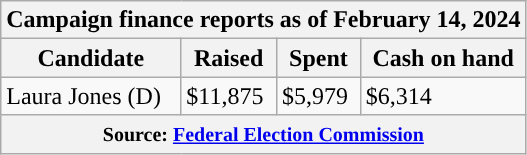<table class="wikitable sortable">
<tr>
<th colspan=4>Campaign finance reports as of February 14, 2024</th>
</tr>
<tr style="text-align:center;">
<th>Candidate</th>
<th>Raised</th>
<th>Spent</th>
<th>Cash on hand</th>
</tr>
<tr>
<td style="color:black;background-color:">Laura Jones (D)</td>
<td>$11,875</td>
<td>$5,979</td>
<td>$6,314</td>
</tr>
<tr>
<th colspan="4"><small>Source: <a href='#'>Federal Election Commission</a></small></th>
</tr>
</table>
